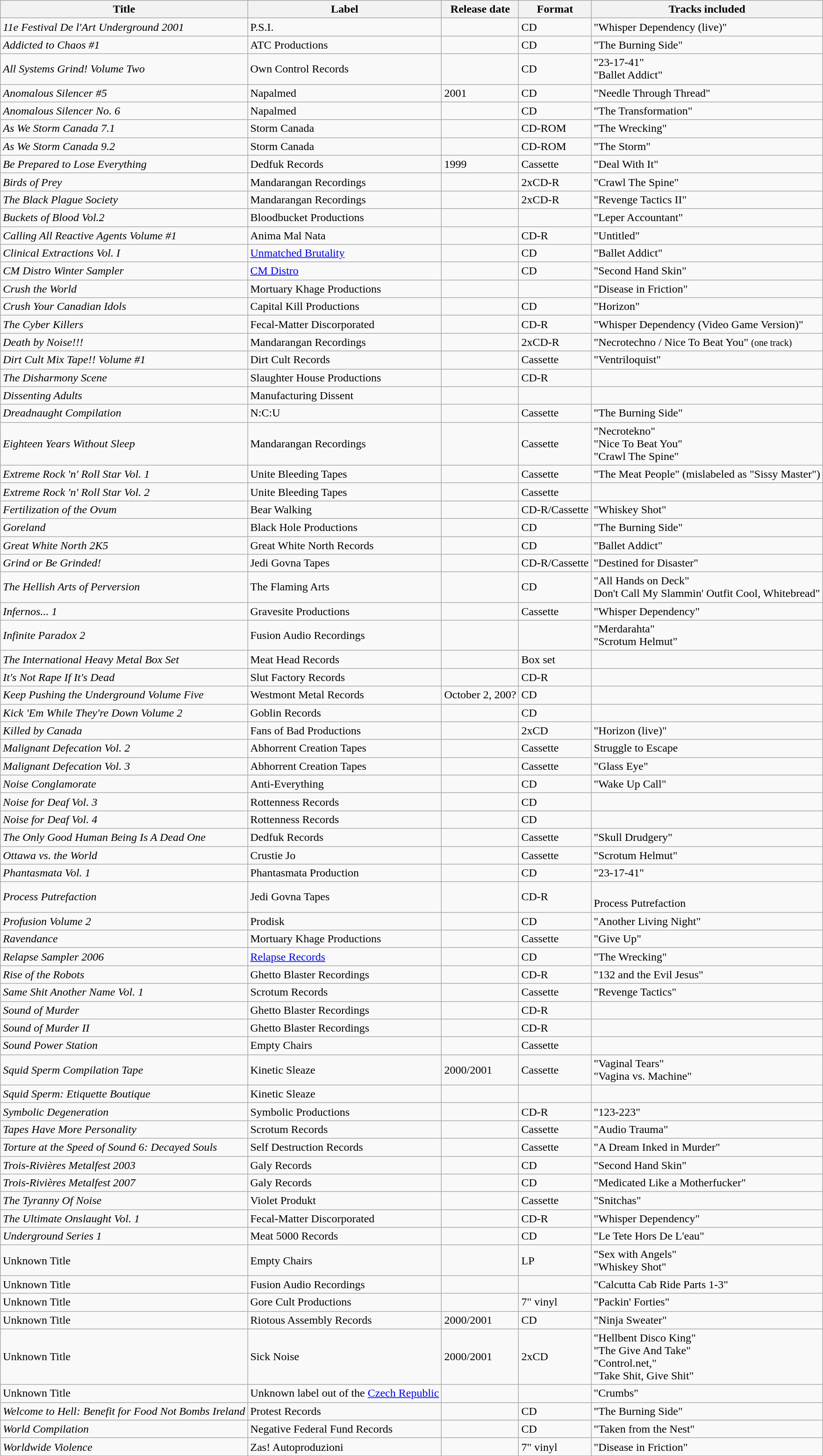<table class="wikitable sortable">
<tr>
<th>Title</th>
<th>Label</th>
<th>Release date</th>
<th>Format</th>
<th>Tracks included</th>
</tr>
<tr>
<td><em>11e Festival De l'Art Underground 2001</em></td>
<td>P.S.I.</td>
<td></td>
<td>CD</td>
<td>"Whisper Dependency (live)"</td>
</tr>
<tr>
<td><em>Addicted to Chaos #1</em></td>
<td>ATC Productions</td>
<td></td>
<td>CD</td>
<td>"The Burning Side"</td>
</tr>
<tr>
<td><em>All Systems Grind! Volume Two</em></td>
<td>Own Control Records</td>
<td></td>
<td>CD</td>
<td>"23-17-41"<br>"Ballet Addict"</td>
</tr>
<tr>
<td><em>Anomalous Silencer #5</em></td>
<td>Napalmed</td>
<td>2001</td>
<td>CD</td>
<td>"Needle Through Thread"</td>
</tr>
<tr>
<td><em>Anomalous Silencer No. 6</em></td>
<td>Napalmed</td>
<td></td>
<td>CD</td>
<td>"The Transformation"</td>
</tr>
<tr>
<td><em>As We Storm Canada 7.1</em></td>
<td>Storm Canada</td>
<td></td>
<td>CD-ROM</td>
<td>"The Wrecking"</td>
</tr>
<tr>
<td><em>As We Storm Canada 9.2</em></td>
<td>Storm Canada</td>
<td></td>
<td>CD-ROM</td>
<td>"The Storm"</td>
</tr>
<tr>
<td><em>Be Prepared to Lose Everything</em></td>
<td>Dedfuk Records</td>
<td>1999</td>
<td>Cassette</td>
<td>"Deal With It"</td>
</tr>
<tr>
<td><em>Birds of Prey</em></td>
<td>Mandarangan Recordings</td>
<td></td>
<td>2xCD-R</td>
<td>"Crawl The Spine"</td>
</tr>
<tr>
<td><em>The Black Plague Society</em></td>
<td>Mandarangan Recordings</td>
<td></td>
<td>2xCD-R</td>
<td>"Revenge Tactics II"</td>
</tr>
<tr>
<td><em>Buckets of Blood Vol.2</em></td>
<td>Bloodbucket Productions</td>
<td></td>
<td></td>
<td>"Leper Accountant"</td>
</tr>
<tr>
<td><em>Calling All Reactive Agents Volume #1</em></td>
<td>Anima Mal Nata</td>
<td></td>
<td>CD-R</td>
<td>"Untitled"</td>
</tr>
<tr>
<td><em>Clinical Extractions Vol. I</em></td>
<td><a href='#'>Unmatched Brutality</a></td>
<td></td>
<td>CD</td>
<td>"Ballet Addict"</td>
</tr>
<tr>
<td><em>CM Distro Winter Sampler</em></td>
<td><a href='#'>CM Distro</a></td>
<td></td>
<td>CD</td>
<td>"Second Hand Skin"</td>
</tr>
<tr>
<td><em>Crush the World</em></td>
<td>Mortuary Khage Productions</td>
<td></td>
<td></td>
<td>"Disease in Friction"</td>
</tr>
<tr>
<td><em>Crush Your Canadian Idols</em></td>
<td>Capital Kill Productions</td>
<td></td>
<td>CD</td>
<td>"Horizon"</td>
</tr>
<tr>
<td><em>The Cyber Killers</em></td>
<td>Fecal-Matter Discorporated</td>
<td></td>
<td>CD-R</td>
<td>"Whisper Dependency (Video Game Version)"</td>
</tr>
<tr>
<td><em>Death by Noise!!!</em></td>
<td>Mandarangan Recordings</td>
<td></td>
<td>2xCD-R</td>
<td>"Necrotechno / Nice To Beat You" <small>(one track)</small></td>
</tr>
<tr>
<td><em>Dirt Cult Mix Tape!! Volume #1</em></td>
<td>Dirt Cult Records</td>
<td></td>
<td>Cassette</td>
<td>"Ventriloquist"</td>
</tr>
<tr>
<td><em>The Disharmony Scene</em></td>
<td>Slaughter House Productions</td>
<td></td>
<td>CD-R</td>
<td></td>
</tr>
<tr>
<td><em>Dissenting Adults</em></td>
<td>Manufacturing Dissent</td>
<td></td>
<td></td>
<td></td>
</tr>
<tr>
<td><em>Dreadnaught Compilation</em></td>
<td>N:C:U</td>
<td></td>
<td>Cassette</td>
<td>"The Burning Side"</td>
</tr>
<tr>
<td><em>Eighteen Years Without Sleep</em></td>
<td>Mandarangan Recordings</td>
<td></td>
<td>Cassette</td>
<td>"Necrotekno"<br>"Nice To Beat You"<br>"Crawl The Spine"</td>
</tr>
<tr>
<td><em>Extreme Rock 'n' Roll Star Vol. 1</em></td>
<td>Unite Bleeding Tapes</td>
<td></td>
<td>Cassette</td>
<td>"The Meat People" (mislabeled as "Sissy Master")</td>
</tr>
<tr>
<td><em>Extreme Rock 'n' Roll Star Vol. 2</em></td>
<td>Unite Bleeding Tapes</td>
<td></td>
<td>Cassette</td>
<td></td>
</tr>
<tr>
<td><em>Fertilization of the Ovum</em></td>
<td>Bear Walking</td>
<td></td>
<td>CD-R/Cassette</td>
<td>"Whiskey Shot"</td>
</tr>
<tr>
<td><em>Goreland</em></td>
<td>Black Hole Productions</td>
<td></td>
<td>CD</td>
<td>"The Burning Side"</td>
</tr>
<tr>
<td><em>Great White North 2K5</em></td>
<td>Great White North Records</td>
<td></td>
<td>CD</td>
<td>"Ballet Addict"</td>
</tr>
<tr>
<td><em>Grind or Be Grinded!</em></td>
<td>Jedi Govna Tapes</td>
<td></td>
<td>CD-R/Cassette</td>
<td>"Destined for Disaster"</td>
</tr>
<tr>
<td><em>The Hellish Arts of Perversion</em></td>
<td>The Flaming Arts</td>
<td></td>
<td>CD</td>
<td>"All Hands on Deck"<br>Don't Call My Slammin' Outfit Cool, Whitebread"</td>
</tr>
<tr>
<td><em>Infernos... 1</em></td>
<td>Gravesite Productions</td>
<td></td>
<td>Cassette</td>
<td>"Whisper Dependency"</td>
</tr>
<tr>
<td><em>Infinite Paradox 2</em></td>
<td>Fusion Audio Recordings</td>
<td></td>
<td></td>
<td>"Merdarahta"<br>"Scrotum Helmut"</td>
</tr>
<tr>
<td><em>The International Heavy Metal Box Set</em></td>
<td>Meat Head Records</td>
<td></td>
<td>Box set</td>
<td></td>
</tr>
<tr>
<td><em>It's Not Rape If It's Dead</em></td>
<td>Slut Factory Records</td>
<td></td>
<td>CD-R</td>
<td></td>
</tr>
<tr>
<td><em>Keep Pushing the Underground Volume Five</em></td>
<td>Westmont Metal Records</td>
<td>October 2, 200?</td>
<td>CD</td>
<td></td>
</tr>
<tr>
<td><em>Kick 'Em While They're Down Volume 2</em></td>
<td>Goblin Records</td>
<td></td>
<td>CD</td>
<td></td>
</tr>
<tr>
<td><em>Killed by Canada</em></td>
<td>Fans of Bad Productions</td>
<td></td>
<td>2xCD</td>
<td>"Horizon (live)"</td>
</tr>
<tr>
<td><em>Malignant Defecation Vol. 2</em></td>
<td>Abhorrent Creation Tapes</td>
<td></td>
<td>Cassette</td>
<td>Struggle to Escape</td>
</tr>
<tr>
<td><em>Malignant Defecation Vol. 3</em></td>
<td>Abhorrent Creation Tapes</td>
<td></td>
<td>Cassette</td>
<td>"Glass Eye"</td>
</tr>
<tr>
<td><em>Noise Conglamorate</em></td>
<td>Anti-Everything</td>
<td></td>
<td>CD</td>
<td>"Wake Up Call"</td>
</tr>
<tr>
<td><em>Noise for Deaf Vol. 3</em></td>
<td>Rottenness Records</td>
<td></td>
<td>CD</td>
<td></td>
</tr>
<tr>
<td><em>Noise for Deaf Vol. 4</em></td>
<td>Rottenness Records</td>
<td></td>
<td>CD</td>
<td></td>
</tr>
<tr>
<td><em>The Only Good Human Being Is A Dead One</em></td>
<td>Dedfuk Records</td>
<td></td>
<td>Cassette</td>
<td>"Skull Drudgery"</td>
</tr>
<tr>
<td><em>Ottawa vs. the World</em></td>
<td>Crustie Jo</td>
<td></td>
<td>Cassette</td>
<td>"Scrotum Helmut"</td>
</tr>
<tr>
<td><em>Phantasmata Vol. 1</em></td>
<td>Phantasmata Production</td>
<td></td>
<td>CD</td>
<td>"23-17-41"</td>
</tr>
<tr>
<td><em>Process Putrefaction</em></td>
<td>Jedi Govna Tapes</td>
<td></td>
<td>CD-R</td>
<td><br>Process Putrefaction</td>
</tr>
<tr>
<td><em>Profusion Volume 2</em></td>
<td>Prodisk</td>
<td></td>
<td>CD</td>
<td>"Another Living Night"</td>
</tr>
<tr>
<td><em>Ravendance</em></td>
<td>Mortuary Khage Productions</td>
<td></td>
<td>Cassette</td>
<td>"Give Up"</td>
</tr>
<tr>
<td><em>Relapse Sampler 2006</em></td>
<td><a href='#'>Relapse Records</a></td>
<td></td>
<td>CD</td>
<td>"The Wrecking"</td>
</tr>
<tr>
<td><em>Rise of the Robots</em></td>
<td>Ghetto Blaster Recordings</td>
<td></td>
<td>CD-R</td>
<td>"132 and the Evil Jesus"</td>
</tr>
<tr>
<td><em>Same Shit Another Name Vol. 1</em></td>
<td>Scrotum Records</td>
<td></td>
<td>Cassette</td>
<td>"Revenge Tactics"</td>
</tr>
<tr>
<td><em>Sound of Murder</em></td>
<td>Ghetto Blaster Recordings</td>
<td></td>
<td>CD-R</td>
<td></td>
</tr>
<tr>
<td><em>Sound of Murder II</em></td>
<td>Ghetto Blaster Recordings</td>
<td></td>
<td>CD-R</td>
<td></td>
</tr>
<tr>
<td><em>Sound Power Station</em></td>
<td>Empty Chairs</td>
<td></td>
<td>Cassette</td>
<td></td>
</tr>
<tr>
<td><em>Squid Sperm Compilation Tape</em></td>
<td>Kinetic Sleaze</td>
<td>2000/2001</td>
<td>Cassette</td>
<td>"Vaginal Tears"<br>"Vagina vs. Machine"</td>
</tr>
<tr>
<td><em>Squid Sperm: Etiquette Boutique</em></td>
<td>Kinetic Sleaze</td>
<td></td>
<td></td>
<td></td>
</tr>
<tr>
<td><em>Symbolic Degeneration</em></td>
<td>Symbolic Productions</td>
<td></td>
<td>CD-R</td>
<td>"123-223"</td>
</tr>
<tr>
<td><em>Tapes Have More Personality</em></td>
<td>Scrotum Records</td>
<td></td>
<td>Cassette</td>
<td>"Audio Trauma"</td>
</tr>
<tr>
<td><em>Torture at the Speed of Sound 6: Decayed Souls</em></td>
<td>Self Destruction Records</td>
<td></td>
<td>Cassette</td>
<td>"A Dream Inked in Murder"</td>
</tr>
<tr>
<td><em>Trois-Rivières Metalfest 2003</em></td>
<td>Galy Records</td>
<td></td>
<td>CD</td>
<td>"Second Hand Skin"</td>
</tr>
<tr>
<td><em>Trois-Rivières Metalfest 2007</em></td>
<td>Galy Records</td>
<td></td>
<td>CD</td>
<td>"Medicated Like a Motherfucker"</td>
</tr>
<tr>
<td><em>The Tyranny Of Noise</em></td>
<td>Violet Produkt</td>
<td></td>
<td>Cassette</td>
<td>"Snitchas"</td>
</tr>
<tr>
<td><em>The Ultimate Onslaught Vol. 1</em></td>
<td>Fecal-Matter Discorporated</td>
<td></td>
<td>CD-R</td>
<td>"Whisper Dependency"</td>
</tr>
<tr>
<td><em>Underground Series 1</em></td>
<td>Meat 5000 Records</td>
<td></td>
<td>CD</td>
<td>"Le Tete Hors De L'eau"</td>
</tr>
<tr>
<td>Unknown Title</td>
<td>Empty Chairs</td>
<td></td>
<td>LP</td>
<td>"Sex with Angels"<br>"Whiskey Shot"</td>
</tr>
<tr>
<td>Unknown Title</td>
<td>Fusion Audio Recordings</td>
<td></td>
<td></td>
<td>"Calcutta Cab Ride Parts 1-3"</td>
</tr>
<tr>
<td>Unknown Title</td>
<td>Gore Cult Productions</td>
<td></td>
<td>7" vinyl</td>
<td>"Packin' Forties"</td>
</tr>
<tr>
<td>Unknown Title</td>
<td>Riotous Assembly Records</td>
<td>2000/2001</td>
<td>CD</td>
<td>"Ninja Sweater"</td>
</tr>
<tr>
<td>Unknown Title</td>
<td>Sick Noise</td>
<td>2000/2001</td>
<td>2xCD</td>
<td>"Hellbent Disco King"<br>"The Give And Take"<br>"Control.net,"<br>"Take Shit, Give Shit"</td>
</tr>
<tr>
<td>Unknown Title</td>
<td>Unknown label out of the <a href='#'>Czech Republic</a></td>
<td></td>
<td></td>
<td>"Crumbs"</td>
</tr>
<tr>
<td><em>Welcome to Hell: Benefit for Food Not Bombs Ireland</em></td>
<td>Protest Records</td>
<td></td>
<td>CD</td>
<td>"The Burning Side"</td>
</tr>
<tr>
<td><em>World Compilation</em></td>
<td>Negative Federal Fund Records</td>
<td></td>
<td>CD</td>
<td>"Taken from the Nest"</td>
</tr>
<tr>
<td><em>Worldwide Violence</em></td>
<td>Zas! Autoproduzioni</td>
<td></td>
<td>7" vinyl</td>
<td>"Disease in Friction"</td>
</tr>
</table>
